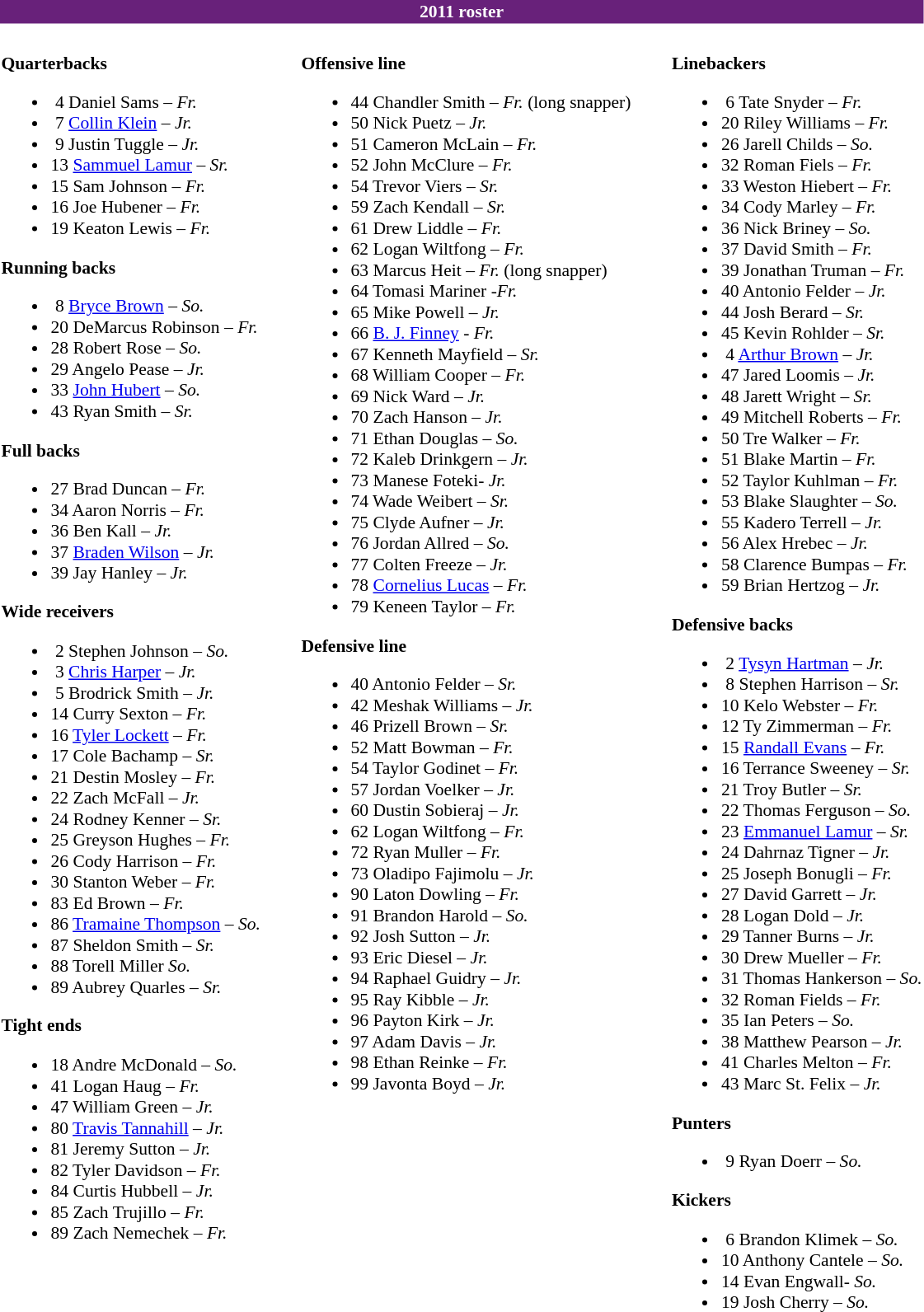<table class="toccolours" style="font-size:90%;">
<tr>
<th colspan="5" style="background-color:#68217A;; color:white">2011 roster</th>
</tr>
<tr>
<td colspan="5" align="center"></td>
</tr>
<tr>
<td valign="top"><br><strong>Quarterbacks</strong><ul><li> 4  Daniel Sams – <em>Fr.</em></li><li> 7  <a href='#'>Collin Klein</a> – <em>Jr.</em></li><li> 9  Justin Tuggle – <em>Jr.</em></li><li>13  <a href='#'>Sammuel Lamur</a> – <em>Sr.</em></li><li>15  Sam Johnson – <em>Fr.</em></li><li>16  Joe Hubener – <em>Fr.</em></li><li>19  Keaton Lewis – <em>Fr.</em></li></ul><strong>Running backs</strong><ul><li> 8 <a href='#'>Bryce Brown</a> – <em>So.</em></li><li>20  DeMarcus Robinson – <em>Fr.</em></li><li>28  Robert Rose – <em>So.</em></li><li>29  Angelo Pease – <em>Jr.</em></li><li>33  <a href='#'>John Hubert</a> – <em>So.</em></li><li>43  Ryan Smith – <em>Sr.</em></li></ul><strong>Full backs</strong><ul><li>27  Brad Duncan – <em>Fr.</em></li><li>34  Aaron Norris – <em>Fr.</em></li><li>36  Ben Kall – <em>Jr.</em></li><li>37  <a href='#'>Braden Wilson</a> – <em>Jr.</em></li><li>39  Jay Hanley – <em>Jr.</em></li></ul><strong>Wide receivers</strong><ul><li> 2  Stephen Johnson – <em>So.</em></li><li> 3  <a href='#'>Chris Harper</a> – <em>Jr.</em></li><li> 5  Brodrick Smith – <em>Jr.</em></li><li>14  Curry Sexton – <em>Fr.</em></li><li>16  <a href='#'>Tyler Lockett</a> – <em>Fr.</em></li><li>17  Cole Bachamp  – <em>Sr.</em></li><li>21  Destin Mosley – <em>Fr.</em></li><li>22  Zach McFall – <em>Jr.</em></li><li>24  Rodney Kenner – <em>Sr.</em></li><li>25  Greyson Hughes – <em>Fr.</em></li><li>26  Cody Harrison – <em>Fr.</em></li><li>30  Stanton Weber – <em>Fr.</em></li><li>83  Ed Brown – <em>Fr.</em></li><li>86  <a href='#'>Tramaine Thompson</a> – <em>So.</em></li><li>87  Sheldon Smith – <em>Sr.</em></li><li>88  Torell Miller <em>So.</em></li><li>89  Aubrey Quarles – <em>Sr.</em></li></ul><strong>Tight ends</strong><ul><li>18  Andre McDonald  – <em>So.</em></li><li>41  Logan Haug – <em>Fr.</em></li><li>47  William Green – <em>Jr.</em></li><li>80  <a href='#'>Travis Tannahill</a> – <em>Jr.</em></li><li>81  Jeremy Sutton – <em>Jr.</em></li><li>82  Tyler Davidson – <em>Fr.</em></li><li>84  Curtis Hubbell – <em>Jr.</em></li><li>85  Zach Trujillo – <em>Fr.</em></li><li>89  Zach Nemechek – <em>Fr.</em></li></ul></td>
<td width="25"> </td>
<td valign="top"><br><strong>Offensive line</strong><ul><li>44  Chandler Smith – <em>Fr.</em>  (long snapper)</li><li>50  Nick Puetz – <em>Jr.</em></li><li>51  Cameron McLain – <em>Fr.</em></li><li>52  John McClure – <em>Fr.</em></li><li>54  Trevor Viers – <em>Sr.</em></li><li>59  Zach Kendall – <em>Sr.</em></li><li>61  Drew Liddle – <em>Fr.</em></li><li>62  Logan Wiltfong – <em>Fr.</em></li><li>63  Marcus Heit – <em>Fr.</em> (long snapper)</li><li>64  Tomasi Mariner -<em>Fr.</em></li><li>65  Mike Powell – <em>Jr.</em></li><li>66  <a href='#'>B. J. Finney</a> - <em>Fr.</em></li><li>67  Kenneth Mayfield – <em>Sr.</em></li><li>68  William Cooper – <em>Fr.</em></li><li>69  Nick Ward – <em>Jr.</em></li><li>70  Zach Hanson – <em>Jr.</em></li><li>71  Ethan Douglas  – <em>So.</em></li><li>72  Kaleb Drinkgern – <em>Jr.</em></li><li>73  Manese Foteki- <em>Jr.</em></li><li>74  Wade Weibert – <em>Sr.</em></li><li>75  Clyde Aufner – <em>Jr.</em></li><li>76  Jordan Allred – <em>So.</em></li><li>77  Colten Freeze – <em>Jr.</em></li><li>78  <a href='#'>Cornelius Lucas</a> – <em>Fr.</em></li><li>79  Keneen Taylor – <em>Fr.</em></li></ul><strong>Defensive line</strong><ul><li>40  Antonio Felder – <em>Sr.</em></li><li>42  Meshak Williams – <em>Jr.</em></li><li>46  Prizell Brown – <em>Sr.</em></li><li>52  Matt Bowman – <em>Fr.</em></li><li>54  Taylor Godinet – <em>Fr.</em></li><li>57  Jordan Voelker – <em>Jr.</em></li><li>60  Dustin Sobieraj – <em>Jr.</em></li><li>62  Logan Wiltfong – <em>Fr.</em></li><li>72  Ryan Muller – <em>Fr.</em></li><li>73  Oladipo Fajimolu – <em>Jr.</em></li><li>90  Laton Dowling – <em>Fr.</em></li><li>91  Brandon Harold – <em> So.</em></li><li>92  Josh Sutton – <em>Jr.</em></li><li>93  Eric Diesel – <em>Jr.</em></li><li>94  Raphael Guidry – <em>Jr.</em></li><li>95  Ray Kibble – <em>Jr.</em></li><li>96  Payton Kirk – <em>Jr.</em></li><li>97  Adam Davis – <em>Jr.</em></li><li>98  Ethan Reinke – <em>Fr.</em></li><li>99  Javonta Boyd  – <em>Jr.</em></li></ul></td>
<td width="25"> </td>
<td valign="top"><br><strong>Linebackers</strong><ul><li> 6 Tate Snyder – <em>Fr.</em></li><li>20  Riley Williams – <em>Fr.</em></li><li>26  Jarell Childs – <em>So.</em></li><li>32  Roman Fiels – <em>Fr.</em></li><li>33  Weston Hiebert – <em>Fr.</em></li><li>34  Cody Marley – <em>Fr.</em></li><li>36  Nick Briney – <em>So.</em></li><li>37  David Smith – <em>Fr.</em></li><li>39  Jonathan Truman – <em>Fr.</em></li><li>40  Antonio Felder – <em>Jr.</em></li><li>44  Josh Berard – <em>Sr.</em></li><li>45  Kevin Rohlder – <em>Sr.</em></li><li> 4  <a href='#'>Arthur Brown</a> – <em> Jr.</em></li><li>47  Jared Loomis – <em>Jr.</em></li><li>48  Jarett Wright – <em>Sr.</em></li><li>49  Mitchell Roberts – <em>Fr.</em></li><li>50  Tre Walker – <em>Fr.</em></li><li>51  Blake Martin – <em>Fr.</em></li><li>52  Taylor Kuhlman – <em>Fr.</em></li><li>53  Blake Slaughter – <em>So.</em></li><li>55  Kadero Terrell – <em>Jr.</em></li><li>56  Alex Hrebec – <em>Jr.</em></li><li>58  Clarence Bumpas – <em>Fr.</em></li><li>59  Brian Hertzog – <em>Jr.</em></li></ul><strong>Defensive backs</strong><ul><li> 2  <a href='#'>Tysyn Hartman</a> – <em>Jr.</em></li><li> 8  Stephen Harrison – <em>Sr.</em></li><li>10  Kelo Webster – <em>Fr.</em></li><li>12  Ty Zimmerman – <em>Fr.</em></li><li>15  <a href='#'>Randall Evans</a> – <em>Fr.</em></li><li>16  Terrance Sweeney – <em>Sr.</em></li><li>21  Troy Butler – <em>Sr.</em></li><li>22  Thomas Ferguson – <em>So.</em></li><li>23  <a href='#'>Emmanuel Lamur</a> – <em>Sr.</em></li><li>24  Dahrnaz Tigner – <em>Jr.</em></li><li>25  Joseph Bonugli – <em>Fr.</em></li><li>27  David Garrett  – <em>Jr.</em></li><li>28  Logan Dold – <em>Jr.</em></li><li>29  Tanner Burns – <em>Jr.</em></li><li>30  Drew Mueller – <em>Fr.</em></li><li>31  Thomas Hankerson – <em>So.</em></li><li>32  Roman Fields – <em>Fr.</em></li><li>35  Ian Peters – <em>So.</em></li><li>38  Matthew Pearson – <em>Jr.</em></li><li>41  Charles Melton – <em>Fr.</em></li><li>43  Marc St. Felix – <em>Jr.</em></li></ul><strong>Punters</strong><ul><li> 9 Ryan Doerr – <em>So.</em></li></ul><strong>Kickers</strong><ul><li> 6  Brandon Klimek  – <em> So.</em></li><li>10  Anthony Cantele – <em>So.</em></li><li>14  Evan Engwall- <em>So.</em></li><li>19  Josh Cherry – <em>So.</em></li></ul></td>
</tr>
</table>
